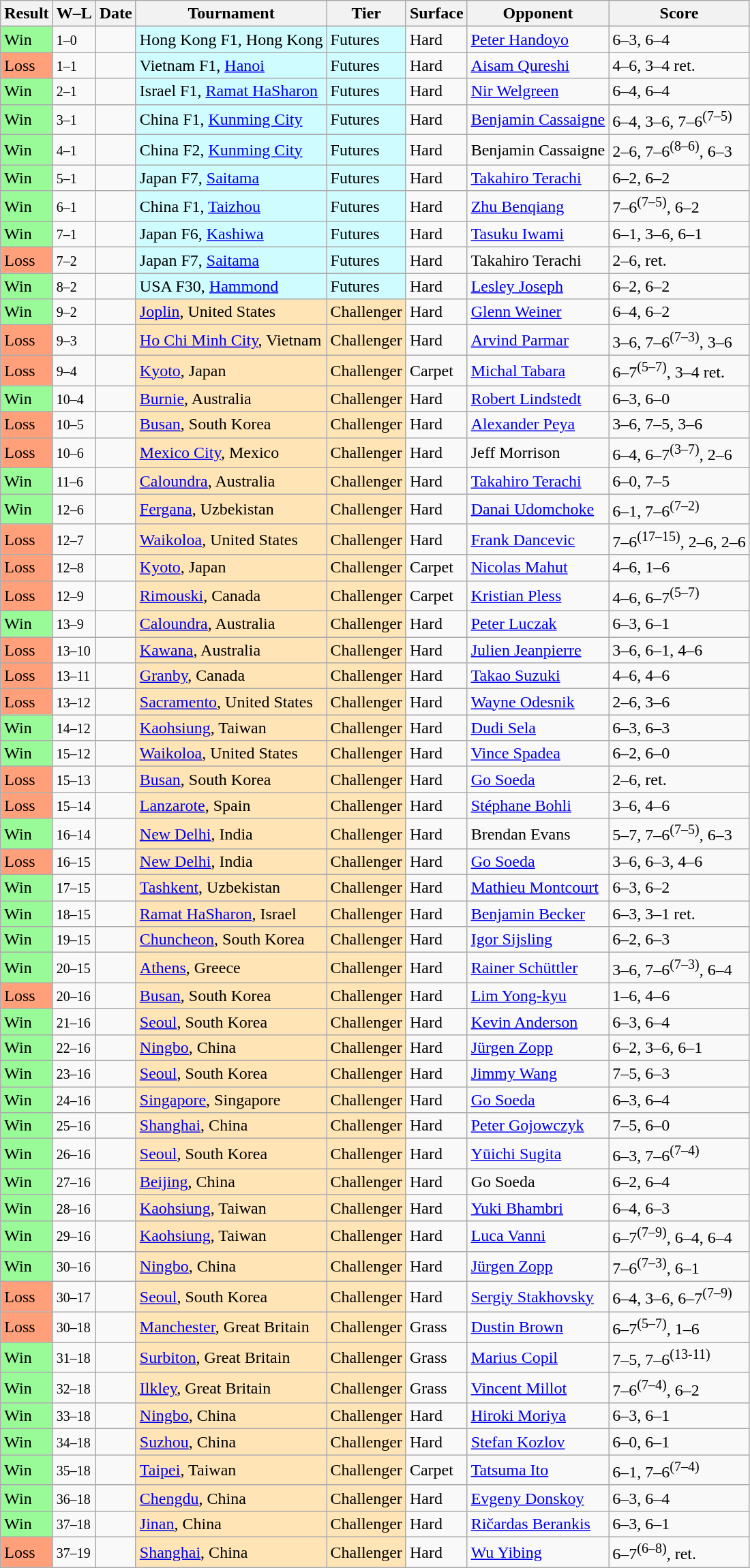<table class="sortable wikitable">
<tr>
<th>Result</th>
<th class="unsortable">W–L</th>
<th>Date</th>
<th>Tournament</th>
<th>Tier</th>
<th>Surface</th>
<th>Opponent</th>
<th class="unsortable">Score</th>
</tr>
<tr>
<td bgcolor=98FB98>Win</td>
<td><small>1–0</small></td>
<td></td>
<td style="background:#cffcff;">Hong Kong F1, Hong Kong</td>
<td style="background:#cffcff;">Futures</td>
<td>Hard</td>
<td> <a href='#'>Peter Handoyo</a></td>
<td>6–3, 6–4</td>
</tr>
<tr>
<td bgcolor=FFA07A>Loss</td>
<td><small>1–1</small></td>
<td></td>
<td style="background:#cffcff;">Vietnam F1, <a href='#'>Hanoi</a></td>
<td style="background:#cffcff;">Futures</td>
<td>Hard</td>
<td> <a href='#'>Aisam Qureshi</a></td>
<td>4–6, 3–4 ret.</td>
</tr>
<tr>
<td bgcolor=98FB98>Win</td>
<td><small>2–1</small></td>
<td></td>
<td style="background:#cffcff;">Israel F1, <a href='#'>Ramat HaSharon</a></td>
<td style="background:#cffcff;">Futures</td>
<td>Hard</td>
<td> <a href='#'>Nir Welgreen</a></td>
<td>6–4, 6–4</td>
</tr>
<tr>
<td bgcolor=98FB98>Win</td>
<td><small>3–1</small></td>
<td></td>
<td style="background:#cffcff;">China F1, <a href='#'>Kunming City</a></td>
<td style="background:#cffcff;">Futures</td>
<td>Hard</td>
<td> <a href='#'>Benjamin Cassaigne</a></td>
<td>6–4, 3–6, 7–6<sup>(7–5)</sup></td>
</tr>
<tr>
<td bgcolor=98FB98>Win</td>
<td><small>4–1</small></td>
<td></td>
<td style="background:#cffcff;">China F2, <a href='#'>Kunming City</a></td>
<td style="background:#cffcff;">Futures</td>
<td>Hard</td>
<td> Benjamin Cassaigne</td>
<td>2–6, 7–6<sup>(8–6)</sup>, 6–3</td>
</tr>
<tr>
<td bgcolor=98FB98>Win</td>
<td><small>5–1</small></td>
<td></td>
<td style="background:#cffcff;">Japan F7, <a href='#'>Saitama</a></td>
<td style="background:#cffcff;">Futures</td>
<td>Hard</td>
<td> <a href='#'>Takahiro Terachi</a></td>
<td>6–2, 6–2</td>
</tr>
<tr>
<td bgcolor=98FB98>Win</td>
<td><small>6–1</small></td>
<td></td>
<td style="background:#cffcff;">China F1, <a href='#'>Taizhou</a></td>
<td style="background:#cffcff;">Futures</td>
<td>Hard</td>
<td> <a href='#'>Zhu Benqiang</a></td>
<td>7–6<sup>(7–5)</sup>, 6–2</td>
</tr>
<tr>
<td bgcolor=98FB98>Win</td>
<td><small>7–1</small></td>
<td></td>
<td style="background:#cffcff;">Japan F6, <a href='#'>Kashiwa</a></td>
<td style="background:#cffcff;">Futures</td>
<td>Hard</td>
<td> <a href='#'>Tasuku Iwami</a></td>
<td>6–1, 3–6, 6–1</td>
</tr>
<tr>
<td bgcolor=FFA07A>Loss</td>
<td><small>7–2</small></td>
<td></td>
<td style="background:#cffcff;">Japan F7, <a href='#'>Saitama</a></td>
<td style="background:#cffcff;">Futures</td>
<td>Hard</td>
<td> Takahiro Terachi</td>
<td>2–6, ret.</td>
</tr>
<tr>
<td bgcolor=98FB98>Win</td>
<td><small>8–2</small></td>
<td></td>
<td style="background:#cffcff;">USA F30, <a href='#'>Hammond</a></td>
<td style="background:#cffcff;">Futures</td>
<td>Hard</td>
<td> <a href='#'>Lesley Joseph</a></td>
<td>6–2, 6–2</td>
</tr>
<tr>
<td bgcolor=98FB98>Win</td>
<td><small>9–2</small></td>
<td></td>
<td style="background:moccasin;"><a href='#'>Joplin</a>, United States</td>
<td style="background:moccasin;">Challenger</td>
<td>Hard</td>
<td> <a href='#'>Glenn Weiner</a></td>
<td>6–4, 6–2</td>
</tr>
<tr>
<td bgcolor=FFA07A>Loss</td>
<td><small>9–3</small></td>
<td></td>
<td style="background:moccasin;"><a href='#'>Ho Chi Minh City</a>, Vietnam</td>
<td style="background:moccasin;">Challenger</td>
<td>Hard</td>
<td> <a href='#'>Arvind Parmar</a></td>
<td>3–6, 7–6<sup>(7–3)</sup>, 3–6</td>
</tr>
<tr>
<td bgcolor=FFA07A>Loss</td>
<td><small>9–4</small></td>
<td></td>
<td style="background:moccasin;"><a href='#'>Kyoto</a>, Japan</td>
<td style="background:moccasin;">Challenger</td>
<td>Carpet</td>
<td> <a href='#'>Michal Tabara</a></td>
<td>6–7<sup>(5–7)</sup>, 3–4 ret.</td>
</tr>
<tr>
<td bgcolor=98FB98>Win</td>
<td><small>10–4</small></td>
<td></td>
<td style="background:moccasin;"><a href='#'>Burnie</a>, Australia</td>
<td style="background:moccasin;">Challenger</td>
<td>Hard</td>
<td> <a href='#'>Robert Lindstedt</a></td>
<td>6–3, 6–0</td>
</tr>
<tr>
<td bgcolor=FFA07A>Loss</td>
<td><small>10–5</small></td>
<td></td>
<td style="background:moccasin;"><a href='#'>Busan</a>, South Korea</td>
<td style="background:moccasin;">Challenger</td>
<td>Hard</td>
<td> <a href='#'>Alexander Peya</a></td>
<td>3–6, 7–5, 3–6</td>
</tr>
<tr>
<td bgcolor=FFA07A>Loss</td>
<td><small>10–6</small></td>
<td></td>
<td style="background:moccasin;"><a href='#'>Mexico City</a>, Mexico</td>
<td style="background:moccasin;">Challenger</td>
<td>Hard</td>
<td> Jeff Morrison</td>
<td>6–4, 6–7<sup>(3–7)</sup>, 2–6</td>
</tr>
<tr>
<td bgcolor=98FB98>Win</td>
<td><small>11–6</small></td>
<td></td>
<td style="background:moccasin;"><a href='#'>Caloundra</a>, Australia</td>
<td style="background:moccasin;">Challenger</td>
<td>Hard</td>
<td> <a href='#'>Takahiro Terachi</a></td>
<td>6–0, 7–5</td>
</tr>
<tr>
<td bgcolor=98FB98>Win</td>
<td><small>12–6</small></td>
<td></td>
<td style="background:moccasin;"><a href='#'>Fergana</a>, Uzbekistan</td>
<td style="background:moccasin;">Challenger</td>
<td>Hard</td>
<td> <a href='#'>Danai Udomchoke</a></td>
<td>6–1, 7–6<sup>(7–2)</sup></td>
</tr>
<tr>
<td bgcolor=FFA07A>Loss</td>
<td><small>12–7</small></td>
<td></td>
<td style="background:moccasin;"><a href='#'>Waikoloa</a>, United States</td>
<td style="background:moccasin;">Challenger</td>
<td>Hard</td>
<td> <a href='#'>Frank Dancevic</a></td>
<td>7–6<sup>(17–15)</sup>, 2–6, 2–6</td>
</tr>
<tr>
<td bgcolor=FFA07A>Loss</td>
<td><small>12–8</small></td>
<td></td>
<td style="background:moccasin;"><a href='#'>Kyoto</a>, Japan</td>
<td style="background:moccasin;">Challenger</td>
<td>Carpet</td>
<td> <a href='#'>Nicolas Mahut</a></td>
<td>4–6, 1–6</td>
</tr>
<tr>
<td bgcolor=FFA07A>Loss</td>
<td><small>12–9</small></td>
<td></td>
<td style="background:moccasin;"><a href='#'>Rimouski</a>, Canada</td>
<td style="background:moccasin;">Challenger</td>
<td>Carpet</td>
<td> <a href='#'>Kristian Pless</a></td>
<td>4–6, 6–7<sup>(5–7)</sup></td>
</tr>
<tr>
<td bgcolor=98FB98>Win</td>
<td><small>13–9</small></td>
<td></td>
<td style="background:moccasin;"><a href='#'>Caloundra</a>, Australia</td>
<td style="background:moccasin;">Challenger</td>
<td>Hard</td>
<td> <a href='#'>Peter Luczak</a></td>
<td>6–3, 6–1</td>
</tr>
<tr>
<td bgcolor=FFA07A>Loss</td>
<td><small>13–10</small></td>
<td></td>
<td style="background:moccasin;"><a href='#'>Kawana</a>, Australia</td>
<td style="background:moccasin;">Challenger</td>
<td>Hard</td>
<td> <a href='#'>Julien Jeanpierre</a></td>
<td>3–6, 6–1, 4–6</td>
</tr>
<tr>
<td bgcolor=FFA07A>Loss</td>
<td><small>13–11</small></td>
<td></td>
<td style="background:moccasin;"><a href='#'>Granby</a>, Canada</td>
<td style="background:moccasin;">Challenger</td>
<td>Hard</td>
<td> <a href='#'>Takao Suzuki</a></td>
<td>4–6, 4–6</td>
</tr>
<tr>
<td bgcolor=FFA07A>Loss</td>
<td><small>13–12</small></td>
<td></td>
<td style="background:moccasin;"><a href='#'>Sacramento</a>, United States</td>
<td style="background:moccasin;">Challenger</td>
<td>Hard</td>
<td> <a href='#'>Wayne Odesnik</a></td>
<td>2–6, 3–6</td>
</tr>
<tr>
<td bgcolor=98FB98>Win</td>
<td><small>14–12</small></td>
<td></td>
<td style="background:moccasin;"><a href='#'>Kaohsiung</a>, Taiwan</td>
<td style="background:moccasin;">Challenger</td>
<td>Hard</td>
<td> <a href='#'>Dudi Sela</a></td>
<td>6–3, 6–3</td>
</tr>
<tr>
<td bgcolor=98FB98>Win</td>
<td><small>15–12</small></td>
<td></td>
<td style="background:moccasin;"><a href='#'>Waikoloa</a>, United States</td>
<td style="background:moccasin;">Challenger</td>
<td>Hard</td>
<td> <a href='#'>Vince Spadea</a></td>
<td>6–2, 6–0</td>
</tr>
<tr>
<td bgcolor=FFA07A>Loss</td>
<td><small>15–13</small></td>
<td></td>
<td style="background:moccasin;"><a href='#'>Busan</a>, South Korea</td>
<td style="background:moccasin;">Challenger</td>
<td>Hard</td>
<td> <a href='#'>Go Soeda</a></td>
<td>2–6, ret.</td>
</tr>
<tr>
<td bgcolor=FFA07A>Loss</td>
<td><small>15–14</small></td>
<td></td>
<td style="background:moccasin;"><a href='#'>Lanzarote</a>, Spain</td>
<td style="background:moccasin;">Challenger</td>
<td>Hard</td>
<td> <a href='#'>Stéphane Bohli</a></td>
<td>3–6, 4–6</td>
</tr>
<tr>
<td bgcolor=98FB98>Win</td>
<td><small>16–14</small></td>
<td></td>
<td style="background:moccasin;"><a href='#'>New Delhi</a>, India</td>
<td style="background:moccasin;">Challenger</td>
<td>Hard</td>
<td> Brendan Evans</td>
<td>5–7, 7–6<sup>(7–5)</sup>, 6–3</td>
</tr>
<tr>
<td bgcolor=FFA07A>Loss</td>
<td><small>16–15</small></td>
<td></td>
<td style="background:moccasin;"><a href='#'>New Delhi</a>, India</td>
<td style="background:moccasin;">Challenger</td>
<td>Hard</td>
<td> <a href='#'>Go Soeda</a></td>
<td>3–6, 6–3, 4–6</td>
</tr>
<tr>
<td bgcolor=98FB98>Win</td>
<td><small>17–15</small></td>
<td></td>
<td style="background:moccasin;"><a href='#'>Tashkent</a>, Uzbekistan</td>
<td style="background:moccasin;">Challenger</td>
<td>Hard</td>
<td> <a href='#'>Mathieu Montcourt</a></td>
<td>6–3, 6–2</td>
</tr>
<tr>
<td bgcolor=98FB98>Win</td>
<td><small>18–15</small></td>
<td></td>
<td style="background:moccasin;"><a href='#'>Ramat HaSharon</a>, Israel</td>
<td style="background:moccasin;">Challenger</td>
<td>Hard</td>
<td> <a href='#'>Benjamin Becker</a></td>
<td>6–3, 3–1 ret.</td>
</tr>
<tr>
<td bgcolor=98FB98>Win</td>
<td><small>19–15</small></td>
<td></td>
<td style="background:moccasin;"><a href='#'>Chuncheon</a>, South Korea</td>
<td style="background:moccasin;">Challenger</td>
<td>Hard</td>
<td> <a href='#'>Igor Sijsling</a></td>
<td>6–2, 6–3</td>
</tr>
<tr>
<td bgcolor=98FB98>Win</td>
<td><small>20–15</small></td>
<td></td>
<td style="background:moccasin;"><a href='#'>Athens</a>, Greece</td>
<td style="background:moccasin;">Challenger</td>
<td>Hard</td>
<td> <a href='#'>Rainer Schüttler</a></td>
<td>3–6, 7–6<sup>(7–3)</sup>, 6–4</td>
</tr>
<tr>
<td bgcolor=FFA07A>Loss</td>
<td><small>20–16</small></td>
<td></td>
<td style="background:moccasin;"><a href='#'>Busan</a>, South Korea</td>
<td style="background:moccasin;">Challenger</td>
<td>Hard</td>
<td> <a href='#'>Lim Yong-kyu</a></td>
<td>1–6, 4–6</td>
</tr>
<tr>
<td bgcolor=98FB98>Win</td>
<td><small>21–16</small></td>
<td></td>
<td style="background:moccasin;"><a href='#'>Seoul</a>, South Korea</td>
<td style="background:moccasin;">Challenger</td>
<td>Hard</td>
<td> <a href='#'>Kevin Anderson</a></td>
<td>6–3, 6–4</td>
</tr>
<tr>
<td bgcolor=98FB98>Win</td>
<td><small>22–16</small></td>
<td></td>
<td style="background:moccasin;"><a href='#'>Ningbo</a>, China</td>
<td style="background:moccasin;">Challenger</td>
<td>Hard</td>
<td> <a href='#'>Jürgen Zopp</a></td>
<td>6–2, 3–6, 6–1</td>
</tr>
<tr>
<td bgcolor=98FB98>Win</td>
<td><small>23–16</small></td>
<td></td>
<td style="background:moccasin;"><a href='#'>Seoul</a>, South Korea</td>
<td style="background:moccasin;">Challenger</td>
<td>Hard</td>
<td> <a href='#'>Jimmy Wang</a></td>
<td>7–5, 6–3</td>
</tr>
<tr>
<td bgcolor=98FB98>Win</td>
<td><small>24–16</small></td>
<td></td>
<td style="background:moccasin;"><a href='#'>Singapore</a>, Singapore</td>
<td style="background:moccasin;">Challenger</td>
<td>Hard</td>
<td> <a href='#'>Go Soeda</a></td>
<td>6–3, 6–4</td>
</tr>
<tr>
<td bgcolor=98FB98>Win</td>
<td><small>25–16</small></td>
<td></td>
<td style="background:moccasin;"><a href='#'>Shanghai</a>, China</td>
<td style="background:moccasin;">Challenger</td>
<td>Hard</td>
<td> <a href='#'>Peter Gojowczyk</a></td>
<td>7–5, 6–0</td>
</tr>
<tr>
<td bgcolor=98FB98>Win</td>
<td><small>26–16</small></td>
<td></td>
<td style="background:moccasin;"><a href='#'>Seoul</a>, South Korea</td>
<td style="background:moccasin;">Challenger</td>
<td>Hard</td>
<td> <a href='#'>Yūichi Sugita</a></td>
<td>6–3, 7–6<sup>(7–4)</sup></td>
</tr>
<tr>
<td bgcolor=98FB98>Win</td>
<td><small>27–16</small></td>
<td></td>
<td style="background:moccasin;"><a href='#'>Beijing</a>, China</td>
<td style="background:moccasin;">Challenger</td>
<td>Hard</td>
<td> Go Soeda</td>
<td>6–2, 6–4</td>
</tr>
<tr>
<td bgcolor=98FB98>Win</td>
<td><small>28–16</small></td>
<td></td>
<td style="background:moccasin;"><a href='#'>Kaohsiung</a>, Taiwan</td>
<td style="background:moccasin;">Challenger</td>
<td>Hard</td>
<td> <a href='#'>Yuki Bhambri</a></td>
<td>6–4, 6–3</td>
</tr>
<tr>
<td bgcolor=98FB98>Win</td>
<td><small>29–16</small></td>
<td></td>
<td style="background:moccasin;"><a href='#'>Kaohsiung</a>, Taiwan</td>
<td style="background:moccasin;">Challenger</td>
<td>Hard</td>
<td> <a href='#'>Luca Vanni</a></td>
<td>6–7<sup>(7–9)</sup>, 6–4, 6–4</td>
</tr>
<tr>
<td bgcolor=98FB98>Win</td>
<td><small>30–16</small></td>
<td></td>
<td style="background:moccasin;"><a href='#'>Ningbo</a>, China</td>
<td style="background:moccasin;">Challenger</td>
<td>Hard</td>
<td> <a href='#'>Jürgen Zopp</a></td>
<td>7–6<sup>(7–3)</sup>, 6–1</td>
</tr>
<tr>
<td bgcolor=FFA07A>Loss</td>
<td><small>30–17</small></td>
<td></td>
<td style="background:moccasin;"><a href='#'>Seoul</a>, South Korea</td>
<td style="background:moccasin;">Challenger</td>
<td>Hard</td>
<td> <a href='#'>Sergiy Stakhovsky</a></td>
<td>6–4, 3–6, 6–7<sup>(7–9)</sup></td>
</tr>
<tr>
<td bgcolor=FFA07A>Loss</td>
<td><small>30–18</small></td>
<td></td>
<td style="background:moccasin;"><a href='#'>Manchester</a>, Great Britain</td>
<td style="background:moccasin;">Challenger</td>
<td>Grass</td>
<td> <a href='#'>Dustin Brown</a></td>
<td>6–7<sup>(5–7)</sup>, 1–6</td>
</tr>
<tr>
<td bgcolor=98FB98>Win</td>
<td><small>31–18</small></td>
<td></td>
<td style="background:moccasin;"><a href='#'>Surbiton</a>, Great Britain</td>
<td style="background:moccasin;">Challenger</td>
<td>Grass</td>
<td> <a href='#'>Marius Copil</a></td>
<td>7–5, 7–6<sup>(13-11)</sup></td>
</tr>
<tr>
<td bgcolor=98FB98>Win</td>
<td><small>32–18</small></td>
<td></td>
<td style="background:moccasin;"><a href='#'>Ilkley</a>, Great Britain</td>
<td style="background:moccasin;">Challenger</td>
<td>Grass</td>
<td> <a href='#'>Vincent Millot</a></td>
<td>7–6<sup>(7–4)</sup>, 6–2</td>
</tr>
<tr>
<td bgcolor=98FB98>Win</td>
<td><small>33–18</small></td>
<td></td>
<td style="background:moccasin;"><a href='#'>Ningbo</a>, China</td>
<td style="background:moccasin;">Challenger</td>
<td>Hard</td>
<td> <a href='#'>Hiroki Moriya</a></td>
<td>6–3, 6–1</td>
</tr>
<tr>
<td bgcolor=98FB98>Win</td>
<td><small>34–18</small></td>
<td></td>
<td style="background:moccasin;"><a href='#'>Suzhou</a>, China</td>
<td style="background:moccasin;">Challenger</td>
<td>Hard</td>
<td> <a href='#'>Stefan Kozlov</a></td>
<td>6–0, 6–1</td>
</tr>
<tr>
<td bgcolor=98FB98>Win</td>
<td><small>35–18</small></td>
<td></td>
<td style="background:moccasin;"><a href='#'>Taipei</a>, Taiwan</td>
<td style="background:moccasin;">Challenger</td>
<td>Carpet</td>
<td> <a href='#'>Tatsuma Ito</a></td>
<td>6–1, 7–6<sup>(7–4)</sup></td>
</tr>
<tr>
<td bgcolor=98FB98>Win</td>
<td><small>36–18</small></td>
<td></td>
<td style="background:moccasin;"><a href='#'>Chengdu</a>, China</td>
<td style="background:moccasin;">Challenger</td>
<td>Hard</td>
<td> <a href='#'>Evgeny Donskoy</a></td>
<td>6–3, 6–4</td>
</tr>
<tr>
<td bgcolor=98FB98>Win</td>
<td><small>37–18</small></td>
<td></td>
<td style="background:moccasin;"><a href='#'>Jinan</a>, China</td>
<td style="background:moccasin;">Challenger</td>
<td>Hard</td>
<td> <a href='#'>Ričardas Berankis</a></td>
<td>6–3, 6–1</td>
</tr>
<tr>
<td bgcolor=FFA07A>Loss</td>
<td><small>37–19</small></td>
<td></td>
<td style="background:moccasin;"><a href='#'>Shanghai</a>, China</td>
<td style="background:moccasin;">Challenger</td>
<td>Hard</td>
<td> <a href='#'>Wu Yibing</a></td>
<td>6–7<sup>(6–8)</sup>, ret.</td>
</tr>
</table>
